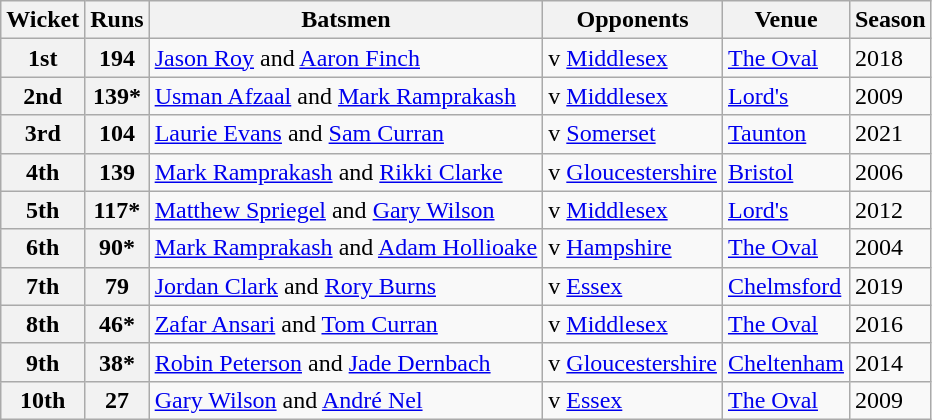<table class="wikitable">
<tr>
<th>Wicket</th>
<th>Runs</th>
<th>Batsmen</th>
<th>Opponents</th>
<th>Venue</th>
<th>Season</th>
</tr>
<tr>
<th>1st</th>
<th>194</th>
<td> <a href='#'>Jason Roy</a> and  <a href='#'>Aaron Finch</a></td>
<td>v <a href='#'>Middlesex</a></td>
<td><a href='#'>The Oval</a></td>
<td>2018</td>
</tr>
<tr>
<th>2nd</th>
<th>139*</th>
<td> <a href='#'>Usman Afzaal</a> and  <a href='#'>Mark Ramprakash</a></td>
<td>v <a href='#'>Middlesex</a></td>
<td><a href='#'>Lord's</a></td>
<td>2009</td>
</tr>
<tr>
<th>3rd</th>
<th>104</th>
<td> <a href='#'>Laurie Evans</a> and  <a href='#'>Sam Curran</a></td>
<td>v <a href='#'>Somerset</a></td>
<td><a href='#'>Taunton</a></td>
<td>2021</td>
</tr>
<tr>
<th>4th</th>
<th>139</th>
<td> <a href='#'>Mark Ramprakash</a> and  <a href='#'>Rikki Clarke</a></td>
<td>v <a href='#'>Gloucestershire</a></td>
<td><a href='#'>Bristol</a></td>
<td>2006</td>
</tr>
<tr>
<th>5th</th>
<th>117*</th>
<td> <a href='#'>Matthew Spriegel</a> and  <a href='#'>Gary Wilson</a></td>
<td>v <a href='#'>Middlesex</a></td>
<td><a href='#'>Lord's</a></td>
<td>2012</td>
</tr>
<tr>
<th>6th</th>
<th>90*</th>
<td> <a href='#'>Mark Ramprakash</a> and  <a href='#'>Adam Hollioake</a></td>
<td>v <a href='#'>Hampshire</a></td>
<td><a href='#'>The Oval</a></td>
<td>2004</td>
</tr>
<tr>
<th>7th</th>
<th>79</th>
<td> <a href='#'>Jordan Clark</a> and  <a href='#'>Rory Burns</a></td>
<td>v <a href='#'>Essex</a></td>
<td><a href='#'>Chelmsford</a></td>
<td>2019</td>
</tr>
<tr>
<th>8th</th>
<th>46*</th>
<td> <a href='#'>Zafar Ansari</a> and  <a href='#'>Tom Curran</a></td>
<td>v <a href='#'>Middlesex</a></td>
<td><a href='#'>The Oval</a></td>
<td>2016</td>
</tr>
<tr>
<th>9th</th>
<th>38*</th>
<td> <a href='#'>Robin Peterson</a> and  <a href='#'>Jade Dernbach</a></td>
<td>v <a href='#'>Gloucestershire</a></td>
<td><a href='#'>Cheltenham</a></td>
<td>2014</td>
</tr>
<tr>
<th>10th</th>
<th>27</th>
<td> <a href='#'>Gary Wilson</a> and  <a href='#'>André Nel</a></td>
<td>v <a href='#'>Essex</a></td>
<td><a href='#'>The Oval</a></td>
<td>2009</td>
</tr>
</table>
